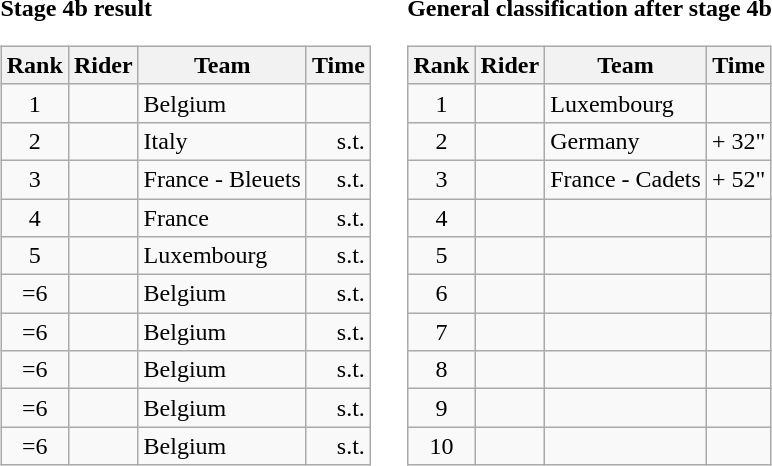<table>
<tr>
<td><strong>Stage 4b result</strong><br><table class="wikitable">
<tr>
<th scope="col">Rank</th>
<th scope="col">Rider</th>
<th scope="col">Team</th>
<th scope="col">Time</th>
</tr>
<tr>
<td style="text-align:center;">1</td>
<td></td>
<td>Belgium</td>
<td style="text-align:right;"></td>
</tr>
<tr>
<td style="text-align:center;">2</td>
<td></td>
<td>Italy</td>
<td style="text-align:right;">s.t.</td>
</tr>
<tr>
<td style="text-align:center;">3</td>
<td></td>
<td>France - Bleuets</td>
<td style="text-align:right;">s.t.</td>
</tr>
<tr>
<td style="text-align:center;">4</td>
<td></td>
<td>France</td>
<td style="text-align:right;">s.t.</td>
</tr>
<tr>
<td style="text-align:center;">5</td>
<td></td>
<td>Luxembourg</td>
<td style="text-align:right;">s.t.</td>
</tr>
<tr>
<td style="text-align:center;">=6</td>
<td></td>
<td>Belgium</td>
<td style="text-align:right;">s.t.</td>
</tr>
<tr>
<td style="text-align:center;">=6</td>
<td></td>
<td>Belgium</td>
<td style="text-align:right;">s.t.</td>
</tr>
<tr>
<td style="text-align:center;">=6</td>
<td></td>
<td>Belgium</td>
<td style="text-align:right;">s.t.</td>
</tr>
<tr>
<td style="text-align:center;">=6</td>
<td></td>
<td>Belgium</td>
<td style="text-align:right;">s.t.</td>
</tr>
<tr>
<td style="text-align:center;">=6</td>
<td></td>
<td>Belgium</td>
<td style="text-align:right;">s.t.</td>
</tr>
</table>
</td>
<td></td>
<td><strong>General classification after stage 4b</strong><br><table class="wikitable">
<tr>
<th scope="col">Rank</th>
<th scope="col">Rider</th>
<th scope="col">Team</th>
<th scope="col">Time</th>
</tr>
<tr>
<td style="text-align:center;">1</td>
<td></td>
<td>Luxembourg</td>
<td style="text-align:right;"></td>
</tr>
<tr>
<td style="text-align:center;">2</td>
<td></td>
<td>Germany</td>
<td style="text-align:right;">+ 32"</td>
</tr>
<tr>
<td style="text-align:center;">3</td>
<td></td>
<td>France - Cadets</td>
<td style="text-align:right;">+ 52"</td>
</tr>
<tr>
<td style="text-align:center;">4</td>
<td></td>
<td></td>
<td></td>
</tr>
<tr>
<td style="text-align:center;">5</td>
<td></td>
<td></td>
<td></td>
</tr>
<tr>
<td style="text-align:center;">6</td>
<td></td>
<td></td>
<td></td>
</tr>
<tr>
<td style="text-align:center;">7</td>
<td></td>
<td></td>
<td></td>
</tr>
<tr>
<td style="text-align:center;">8</td>
<td></td>
<td></td>
<td></td>
</tr>
<tr>
<td style="text-align:center;">9</td>
<td></td>
<td></td>
<td></td>
</tr>
<tr>
<td style="text-align:center;">10</td>
<td></td>
<td></td>
<td></td>
</tr>
</table>
</td>
</tr>
</table>
